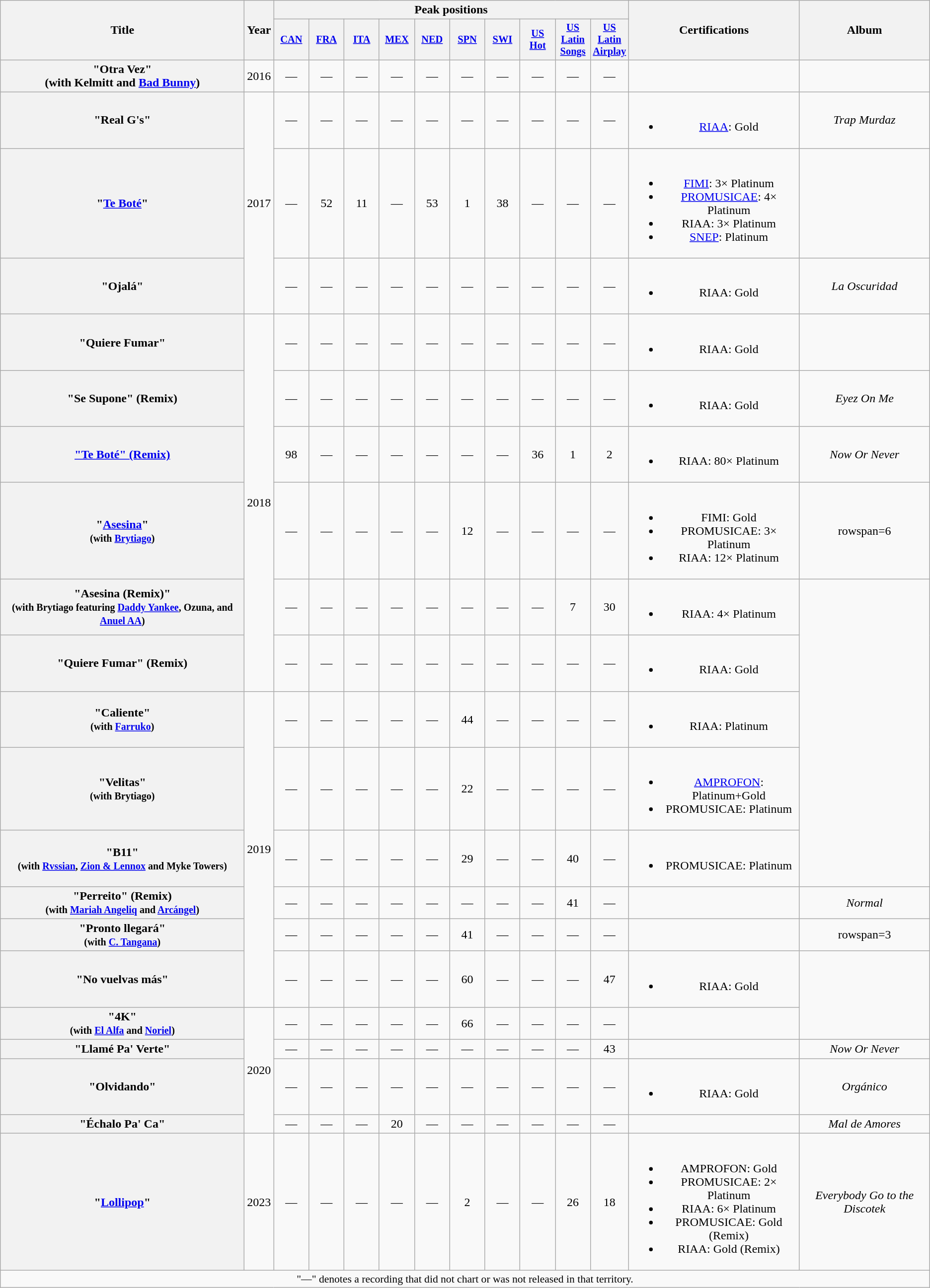<table class="wikitable plainrowheaders" style="text-align:center">
<tr>
<th scope="col" rowspan="2" style="width:20em;">Title</th>
<th scope="col" rowspan="2">Year</th>
<th scope="col" colspan="10">Peak positions</th>
<th scope="col" rowspan="2">Certifications</th>
<th scope="col" rowspan="2">Album</th>
</tr>
<tr>
<th scope="col" style="width:3em;font-size:85%;"><a href='#'>CAN</a><br></th>
<th scope="col" style="width:3em;font-size:85%;"><a href='#'>FRA</a><br></th>
<th scope="col" style="width:3em;font-size:85%;"><a href='#'>ITA</a><br></th>
<th scope="col" style="width:3em;font-size:85%;"><a href='#'>MEX</a><br></th>
<th scope="col" style="width:3em;font-size:85%;"><a href='#'>NED</a><br></th>
<th scope="col" style="width:3em;font-size:85%;"><a href='#'>SPN</a><br></th>
<th scope="col" style="width:3em;font-size:85%;"><a href='#'>SWI</a><br></th>
<th scope="col" style="width:3em;font-size:85%;"><a href='#'>US<br>Hot</a><br></th>
<th scope="col" style="width:3em;font-size:85%;"><a href='#'>US<br>Latin<br>Songs</a><br></th>
<th scope="col" style="width:3em;font-size:85%;"><a href='#'>US<br>Latin<br>Airplay</a><br></th>
</tr>
<tr>
<th scope="row">"Otra Vez"<br><span>(with Kelmitt and <a href='#'>Bad Bunny</a>)</span></th>
<td>2016</td>
<td>—</td>
<td>—</td>
<td>—</td>
<td>—</td>
<td>—</td>
<td>—</td>
<td>—</td>
<td>—</td>
<td>—</td>
<td>—</td>
<td></td>
<td></td>
</tr>
<tr>
<th scope="row">"Real G's"<br></th>
<td rowspan=3>2017</td>
<td>—</td>
<td>—</td>
<td>—</td>
<td>—</td>
<td>—</td>
<td>—</td>
<td>—</td>
<td>—</td>
<td>—</td>
<td>—</td>
<td><br><ul><li><a href='#'>RIAA</a>: Gold </li></ul></td>
<td><em>Trap Murdaz</em></td>
</tr>
<tr>
<th scope="row">"<a href='#'>Te Boté</a>"<br></th>
<td>—</td>
<td>52</td>
<td>11</td>
<td>—</td>
<td>53</td>
<td>1</td>
<td>38</td>
<td>—</td>
<td>—</td>
<td>—</td>
<td><br><ul><li><a href='#'>FIMI</a>: 3× Platinum</li><li><a href='#'>PROMUSICAE</a>: 4× Platinum</li><li>RIAA: 3× Platinum </li><li><a href='#'>SNEP</a>: Platinum</li></ul></td>
<td></td>
</tr>
<tr>
<th scope="row">"Ojalá"<br></th>
<td>—</td>
<td>—</td>
<td>—</td>
<td>—</td>
<td>—</td>
<td>—</td>
<td>—</td>
<td>—</td>
<td>—</td>
<td>—</td>
<td><br><ul><li>RIAA: Gold </li></ul></td>
<td><em>La Oscuridad</em></td>
</tr>
<tr>
<th scope="row">"Quiere Fumar"<br></th>
<td rowspan=6>2018</td>
<td>—</td>
<td>—</td>
<td>—</td>
<td>—</td>
<td>—</td>
<td>—</td>
<td>—</td>
<td>—</td>
<td>—</td>
<td>—</td>
<td><br><ul><li>RIAA: Gold </li></ul></td>
<td></td>
</tr>
<tr>
<th scope="row">"Se Supone" (Remix)<br></th>
<td>—</td>
<td>—</td>
<td>—</td>
<td>—</td>
<td>—</td>
<td>—</td>
<td>—</td>
<td>—</td>
<td>—</td>
<td>—</td>
<td><br><ul><li>RIAA: Gold </li></ul></td>
<td><em>Eyez On Me</em></td>
</tr>
<tr>
<th scope="row"><a href='#'>"Te Boté" (Remix)</a><br></th>
<td>98</td>
<td>—</td>
<td>—</td>
<td>—</td>
<td>—</td>
<td>—</td>
<td>—</td>
<td>36</td>
<td>1</td>
<td>2</td>
<td><br><ul><li>RIAA: 80× Platinum </li></ul></td>
<td><em>Now Or Never</em></td>
</tr>
<tr>
<th scope="row">"<a href='#'>Asesina</a>"<br><small>(with <a href='#'>Brytiago</a>)</small></th>
<td>—</td>
<td>—</td>
<td>—</td>
<td>—</td>
<td>—</td>
<td>12</td>
<td>—</td>
<td>—</td>
<td>—</td>
<td>—</td>
<td><br><ul><li>FIMI: Gold</li><li>PROMUSICAE: 3× Platinum</li><li>RIAA: 12× Platinum </li></ul></td>
<td>rowspan=6 </td>
</tr>
<tr>
<th scope="row">"Asesina (Remix)"<br><small>(with Brytiago featuring <a href='#'>Daddy Yankee</a>, Ozuna, and <a href='#'>Anuel AA</a>)</small></th>
<td>—</td>
<td>—</td>
<td>—</td>
<td>—</td>
<td>—</td>
<td>—</td>
<td>—</td>
<td>—</td>
<td>7</td>
<td>30</td>
<td><br><ul><li>RIAA: 4× Platinum </li></ul></td>
</tr>
<tr>
<th scope="row">"Quiere Fumar" (Remix)<br></th>
<td>—</td>
<td>—</td>
<td>—</td>
<td>—</td>
<td>—</td>
<td>—</td>
<td>—</td>
<td>—</td>
<td>—</td>
<td>—</td>
<td><br><ul><li>RIAA: Gold </li></ul></td>
</tr>
<tr>
<th scope="row">"Caliente"<br><small>(with <a href='#'>Farruko</a>)</small></th>
<td rowspan=6>2019</td>
<td>—</td>
<td>—</td>
<td>—</td>
<td>—</td>
<td>—</td>
<td>44</td>
<td>—</td>
<td>—</td>
<td>—</td>
<td>—</td>
<td><br><ul><li>RIAA: Platinum </li></ul></td>
</tr>
<tr>
<th scope="row">"Velitas"<br><small>(with Brytiago)</small></th>
<td>—</td>
<td>—</td>
<td>—</td>
<td>—</td>
<td>—</td>
<td>22</td>
<td>—</td>
<td>—</td>
<td>—</td>
<td>—</td>
<td><br><ul><li><a href='#'>AMPROFON</a>: Platinum+Gold</li><li>PROMUSICAE: Platinum</li></ul></td>
</tr>
<tr>
<th scope="row">"B11"<br><small>(with <a href='#'>Rvssian</a>, <a href='#'>Zion & Lennox</a> and Myke Towers)</small></th>
<td>—</td>
<td>—</td>
<td>—</td>
<td>—</td>
<td>—</td>
<td>29</td>
<td>—</td>
<td>—</td>
<td>40</td>
<td>—</td>
<td><br><ul><li>PROMUSICAE: Platinum</li></ul></td>
</tr>
<tr>
<th scope="row">"Perreito" (Remix)<br><small>(with <a href='#'>Mariah Angeliq</a> and <a href='#'>Arcángel</a>)</small></th>
<td>—</td>
<td>—</td>
<td>—</td>
<td>—</td>
<td>—</td>
<td>—</td>
<td>—</td>
<td>—</td>
<td>41</td>
<td>—</td>
<td></td>
<td><em>Normal</em></td>
</tr>
<tr>
<th scope="row">"Pronto llegará"<br><small>(with <a href='#'>C. Tangana</a>)</small></th>
<td>—</td>
<td>—</td>
<td>—</td>
<td>—</td>
<td>—</td>
<td>41</td>
<td>—</td>
<td>—</td>
<td>—</td>
<td>—</td>
<td></td>
<td>rowspan=3 </td>
</tr>
<tr>
<th scope="row">"No vuelvas más"</th>
<td>—</td>
<td>—</td>
<td>—</td>
<td>—</td>
<td>—</td>
<td>60</td>
<td>—</td>
<td>—</td>
<td>—</td>
<td>47</td>
<td><br><ul><li>RIAA: Gold </li></ul></td>
</tr>
<tr>
<th scope="row">"4K"<br><small>(with <a href='#'>El Alfa</a> and <a href='#'>Noriel</a>)</small></th>
<td rowspan=4>2020</td>
<td>—</td>
<td>—</td>
<td>—</td>
<td>—</td>
<td>—</td>
<td>66</td>
<td>—</td>
<td>—</td>
<td>—</td>
<td>—</td>
<td></td>
</tr>
<tr>
<th scope="row">"Llamé Pa' Verte"<br></th>
<td>—</td>
<td>—</td>
<td>—</td>
<td>—</td>
<td>—</td>
<td>—</td>
<td>—</td>
<td>—</td>
<td>—</td>
<td>43</td>
<td></td>
<td><em>Now Or Never</em></td>
</tr>
<tr>
<th scope="row">"Olvidando"<br></th>
<td>—</td>
<td>—</td>
<td>—</td>
<td>—</td>
<td>—</td>
<td>—</td>
<td>—</td>
<td>—</td>
<td>—</td>
<td>—</td>
<td><br><ul><li>RIAA: Gold </li></ul></td>
<td><em>Orgánico</em></td>
</tr>
<tr>
<th scope="row">"Échalo Pa' Ca"<br></th>
<td>—</td>
<td>—</td>
<td>—</td>
<td>20</td>
<td>—</td>
<td>—</td>
<td>—</td>
<td>—</td>
<td>—</td>
<td>—</td>
<td></td>
<td><em>Mal de Amores</em></td>
</tr>
<tr>
<th scope="row">"<a href='#'>Lollipop</a>"<br></th>
<td>2023</td>
<td>—</td>
<td>—</td>
<td>—</td>
<td>—</td>
<td>—</td>
<td>2</td>
<td>—</td>
<td>—</td>
<td>26</td>
<td>18</td>
<td><br><ul><li>AMPROFON: Gold</li><li>PROMUSICAE: 2× Platinum</li><li>RIAA: 6× Platinum </li><li>PROMUSICAE: Gold (Remix)</li><li>RIAA: Gold (Remix) </li></ul></td>
<td><em>Everybody Go to the Discotek</em></td>
</tr>
<tr>
<td colspan="15" style="font-size:90%">"—" denotes a recording that did not chart or was not released in that territory.</td>
</tr>
</table>
